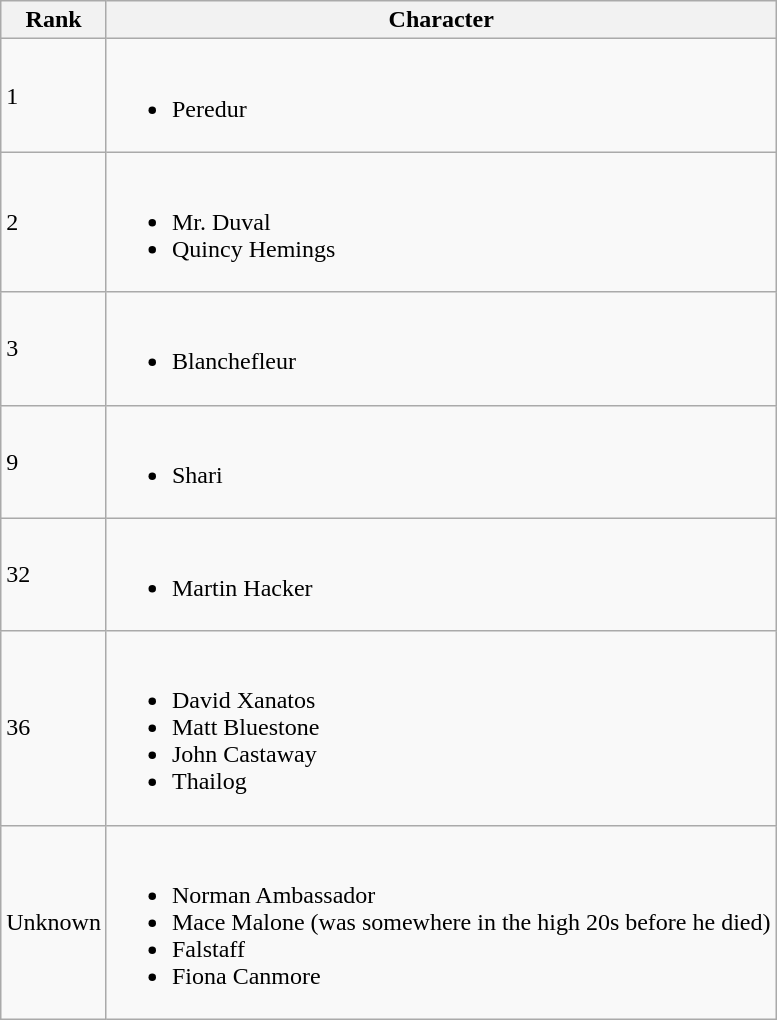<table class="wikitable">
<tr>
<th>Rank</th>
<th>Character</th>
</tr>
<tr>
<td>1</td>
<td><br><ul><li>Peredur</li></ul></td>
</tr>
<tr>
<td>2</td>
<td><br><ul><li>Mr. Duval</li><li>Quincy Hemings</li></ul></td>
</tr>
<tr>
<td>3</td>
<td><br><ul><li>Blanchefleur</li></ul></td>
</tr>
<tr>
<td>9</td>
<td><br><ul><li>Shari</li></ul></td>
</tr>
<tr>
<td>32</td>
<td><br><ul><li>Martin Hacker</li></ul></td>
</tr>
<tr>
<td>36</td>
<td><br><ul><li>David Xanatos</li><li>Matt Bluestone</li><li>John Castaway</li><li>Thailog</li></ul></td>
</tr>
<tr>
<td>Unknown</td>
<td><br><ul><li>Norman Ambassador</li><li>Mace Malone (was somewhere in the high 20s before he died)</li><li>Falstaff</li><li>Fiona Canmore</li></ul></td>
</tr>
</table>
